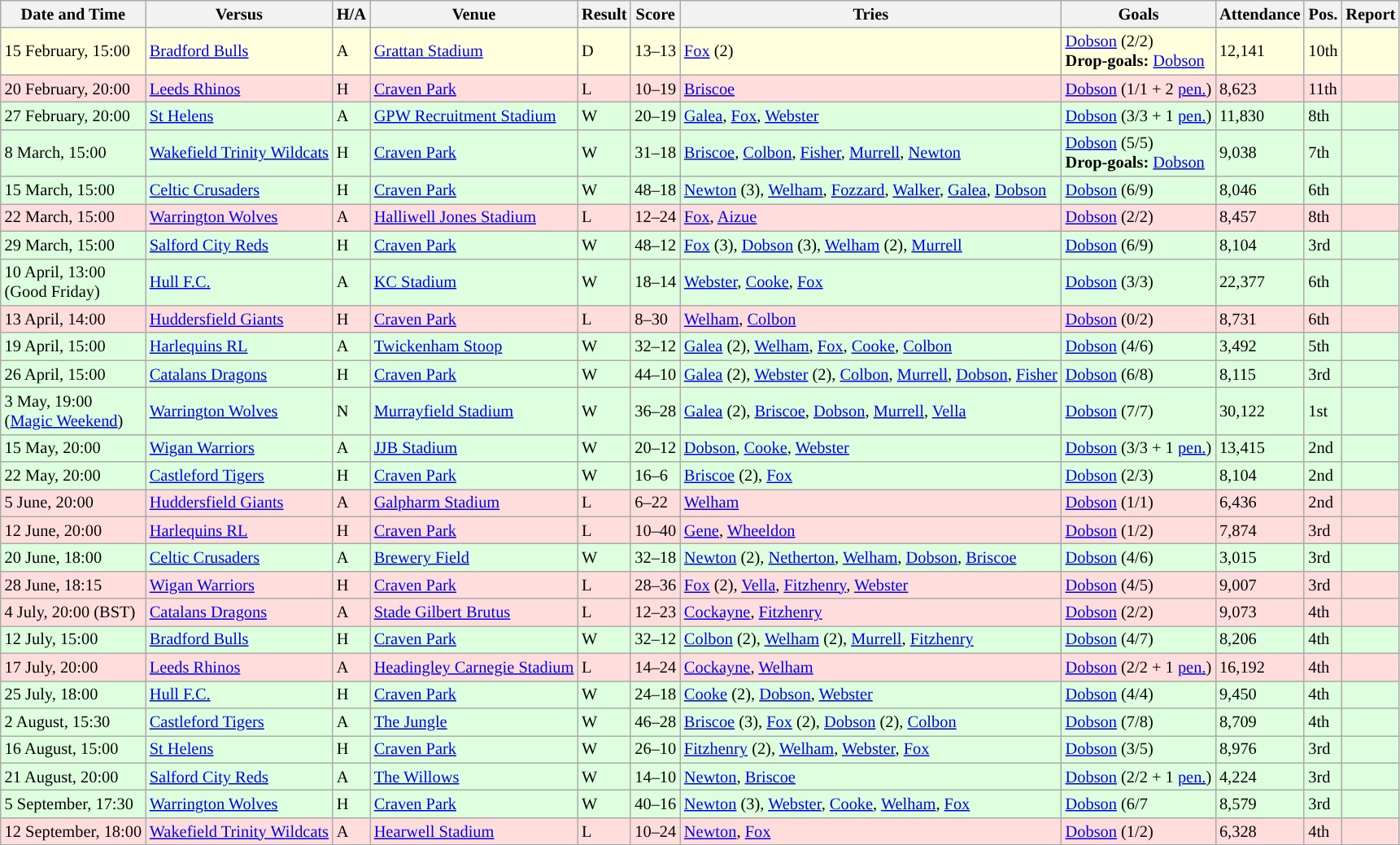<table class="wikitable" style="font-size:85%;">
<tr>
<th>Date and Time</th>
<th>Versus</th>
<th>H/A</th>
<th>Venue</th>
<th>Result</th>
<th>Score</th>
<th>Tries</th>
<th>Goals</th>
<th>Attendance</th>
<th>Pos.</th>
<th>Report</th>
</tr>
<tr style="background:#ffffdd">
<td>15 February, 15:00</td>
<td> <a href='#'>Bradford Bulls</a></td>
<td>A</td>
<td><a href='#'>Grattan Stadium</a></td>
<td>D</td>
<td>13–13</td>
<td><a href='#'>Fox</a> (2)</td>
<td><a href='#'>Dobson</a> (2/2)<br><strong>Drop-goals:</strong> <a href='#'>Dobson</a></td>
<td>12,141</td>
<td>10th</td>
<td></td>
</tr>
<tr style="background:#ffdddd">
<td>20 February, 20:00</td>
<td> <a href='#'>Leeds Rhinos</a></td>
<td>H</td>
<td><a href='#'>Craven Park</a></td>
<td>L</td>
<td>10–19</td>
<td><a href='#'>Briscoe</a></td>
<td><a href='#'>Dobson</a> (1/1 + 2 <a href='#'>pen.</a>)</td>
<td>8,623</td>
<td>11th</td>
<td></td>
</tr>
<tr style="background:#ddffdd">
<td>27 February, 20:00</td>
<td> <a href='#'>St Helens</a></td>
<td>A</td>
<td><a href='#'>GPW Recruitment Stadium</a></td>
<td>W</td>
<td>20–19</td>
<td><a href='#'>Galea</a>, <a href='#'>Fox</a>, <a href='#'>Webster</a></td>
<td><a href='#'>Dobson</a> (3/3 + 1 <a href='#'>pen.</a>)</td>
<td>11,830</td>
<td>8th</td>
<td></td>
</tr>
<tr style="background:#ddffdd">
<td>8 March, 15:00</td>
<td> <a href='#'>Wakefield Trinity Wildcats</a></td>
<td>H</td>
<td><a href='#'>Craven Park</a></td>
<td>W</td>
<td>31–18</td>
<td><a href='#'>Briscoe</a>, <a href='#'>Colbon</a>, <a href='#'>Fisher</a>, <a href='#'>Murrell</a>, <a href='#'>Newton</a></td>
<td><a href='#'>Dobson</a> (5/5)<br><strong>Drop-goals:</strong> <a href='#'>Dobson</a></td>
<td>9,038</td>
<td>7th</td>
<td></td>
</tr>
<tr style="background:#ddffdd">
<td>15 March, 15:00</td>
<td> <a href='#'>Celtic Crusaders</a></td>
<td>H</td>
<td><a href='#'>Craven Park</a></td>
<td>W</td>
<td>48–18</td>
<td><a href='#'>Newton</a> (3), <a href='#'>Welham</a>, <a href='#'>Fozzard</a>, <a href='#'>Walker</a>, <a href='#'>Galea</a>, <a href='#'>Dobson</a></td>
<td><a href='#'>Dobson</a> (6/9)</td>
<td>8,046</td>
<td>6th</td>
<td></td>
</tr>
<tr style="background:#ffdddd">
<td>22 March, 15:00</td>
<td> <a href='#'>Warrington Wolves</a></td>
<td>A</td>
<td><a href='#'>Halliwell Jones Stadium</a></td>
<td>L</td>
<td>12–24</td>
<td><a href='#'>Fox</a>, <a href='#'>Aizue</a></td>
<td><a href='#'>Dobson</a> (2/2)</td>
<td>8,457</td>
<td>8th</td>
<td></td>
</tr>
<tr style="background:#ddffdd">
<td>29 March, 15:00</td>
<td> <a href='#'>Salford City Reds</a></td>
<td>H</td>
<td><a href='#'>Craven Park</a></td>
<td>W</td>
<td>48–12</td>
<td><a href='#'>Fox</a> (3), <a href='#'>Dobson</a> (3), <a href='#'>Welham</a> (2), <a href='#'>Murrell</a></td>
<td><a href='#'>Dobson</a> (6/9)</td>
<td>8,104</td>
<td>3rd</td>
<td></td>
</tr>
<tr style="background:#ddffdd">
<td>10 April, 13:00<br>(Good Friday)</td>
<td> <a href='#'>Hull F.C.</a></td>
<td>A</td>
<td><a href='#'>KC Stadium</a></td>
<td>W</td>
<td>18–14</td>
<td><a href='#'>Webster</a>, <a href='#'>Cooke</a>, <a href='#'>Fox</a></td>
<td><a href='#'>Dobson</a> (3/3)</td>
<td>22,377</td>
<td>6th</td>
<td></td>
</tr>
<tr style="background:#ffdddd">
<td>13 April, 14:00</td>
<td> <a href='#'>Huddersfield Giants</a></td>
<td>H</td>
<td><a href='#'>Craven Park</a></td>
<td>L</td>
<td>8–30</td>
<td><a href='#'>Welham</a>, <a href='#'>Colbon</a></td>
<td><a href='#'>Dobson</a> (0/2)</td>
<td>8,731</td>
<td>6th</td>
<td></td>
</tr>
<tr style="background:#ddffdd">
<td>19 April, 15:00</td>
<td> <a href='#'>Harlequins RL</a></td>
<td>A</td>
<td><a href='#'>Twickenham Stoop</a></td>
<td>W</td>
<td>32–12</td>
<td><a href='#'>Galea</a> (2), <a href='#'>Welham</a>, <a href='#'>Fox</a>, <a href='#'>Cooke</a>, <a href='#'>Colbon</a></td>
<td><a href='#'>Dobson</a> (4/6)</td>
<td>3,492</td>
<td>5th</td>
<td></td>
</tr>
<tr style="background:#ddffdd">
<td>26 April, 15:00</td>
<td> <a href='#'>Catalans Dragons</a></td>
<td>H</td>
<td><a href='#'>Craven Park</a></td>
<td>W</td>
<td>44–10</td>
<td><a href='#'>Galea</a> (2), <a href='#'>Webster</a> (2), <a href='#'>Colbon</a>, <a href='#'>Murrell</a>, <a href='#'>Dobson</a>, <a href='#'>Fisher</a></td>
<td><a href='#'>Dobson</a> (6/8)</td>
<td>8,115</td>
<td>3rd</td>
<td></td>
</tr>
<tr style="background:#ddffdd">
<td>3 May, 19:00<br>(<a href='#'>Magic Weekend</a>)</td>
<td> <a href='#'>Warrington Wolves</a></td>
<td>N</td>
<td><a href='#'>Murrayfield Stadium</a></td>
<td>W</td>
<td>36–28</td>
<td><a href='#'>Galea</a> (2), <a href='#'>Briscoe</a>, <a href='#'>Dobson</a>, <a href='#'>Murrell</a>, <a href='#'>Vella</a></td>
<td><a href='#'>Dobson</a> (7/7)</td>
<td>30,122</td>
<td>1st</td>
<td></td>
</tr>
<tr style="background:#ddffdd">
<td>15 May, 20:00</td>
<td> <a href='#'>Wigan Warriors</a></td>
<td>A</td>
<td><a href='#'>JJB Stadium</a></td>
<td>W</td>
<td>20–12</td>
<td><a href='#'>Dobson</a>, <a href='#'>Cooke</a>, <a href='#'>Webster</a></td>
<td><a href='#'>Dobson</a> (3/3 + 1 <a href='#'>pen.</a>)</td>
<td>13,415</td>
<td>2nd</td>
<td></td>
</tr>
<tr style="background:#ddffdd">
<td>22 May, 20:00</td>
<td> <a href='#'>Castleford Tigers</a></td>
<td>H</td>
<td><a href='#'>Craven Park</a></td>
<td>W</td>
<td>16–6</td>
<td><a href='#'>Briscoe</a> (2), <a href='#'>Fox</a></td>
<td><a href='#'>Dobson</a> (2/3)</td>
<td>8,104</td>
<td>2nd</td>
<td></td>
</tr>
<tr style="background:#ffdddd">
<td>5 June, 20:00</td>
<td> <a href='#'>Huddersfield Giants</a></td>
<td>A</td>
<td><a href='#'>Galpharm Stadium</a></td>
<td>L</td>
<td>6–22</td>
<td><a href='#'>Welham</a></td>
<td><a href='#'>Dobson</a> (1/1)</td>
<td>6,436</td>
<td>2nd</td>
<td></td>
</tr>
<tr style="background:#ffdddd">
<td>12 June, 20:00</td>
<td> <a href='#'>Harlequins RL</a></td>
<td>H</td>
<td><a href='#'>Craven Park</a></td>
<td>L</td>
<td>10–40</td>
<td><a href='#'>Gene</a>, <a href='#'>Wheeldon</a></td>
<td><a href='#'>Dobson</a> (1/2)</td>
<td>7,874</td>
<td>3rd</td>
<td></td>
</tr>
<tr style="background:#ddffdd">
<td>20 June, 18:00</td>
<td> <a href='#'>Celtic Crusaders</a></td>
<td>A</td>
<td><a href='#'>Brewery Field</a></td>
<td>W</td>
<td>32–18</td>
<td><a href='#'>Newton</a> (2), <a href='#'>Netherton</a>, <a href='#'>Welham</a>, <a href='#'>Dobson</a>, <a href='#'>Briscoe</a></td>
<td><a href='#'>Dobson</a> (4/6)</td>
<td>3,015</td>
<td>3rd</td>
<td></td>
</tr>
<tr style="background:#ffdddd">
<td>28 June, 18:15</td>
<td> <a href='#'>Wigan Warriors</a></td>
<td>H</td>
<td><a href='#'>Craven Park</a></td>
<td>L</td>
<td>28–36</td>
<td><a href='#'>Fox</a> (2), <a href='#'>Vella</a>, <a href='#'>Fitzhenry</a>, <a href='#'>Webster</a></td>
<td><a href='#'>Dobson</a> (4/5)</td>
<td>9,007</td>
<td>3rd</td>
<td></td>
</tr>
<tr style="background:#ffdddd">
<td>4 July, 20:00 (BST)</td>
<td> <a href='#'>Catalans Dragons</a></td>
<td>A</td>
<td><a href='#'>Stade Gilbert Brutus</a></td>
<td>L</td>
<td>12–23</td>
<td><a href='#'>Cockayne</a>, <a href='#'>Fitzhenry</a></td>
<td><a href='#'>Dobson</a> (2/2)</td>
<td>9,073</td>
<td>4th</td>
<td></td>
</tr>
<tr style="background:#ddffdd">
<td>12 July, 15:00</td>
<td> <a href='#'>Bradford Bulls</a></td>
<td>H</td>
<td><a href='#'>Craven Park</a></td>
<td>W</td>
<td>32–12</td>
<td><a href='#'>Colbon</a> (2), <a href='#'>Welham</a> (2), <a href='#'>Murrell</a>, <a href='#'>Fitzhenry</a></td>
<td><a href='#'>Dobson</a> (4/7)</td>
<td>8,206</td>
<td>4th</td>
<td></td>
</tr>
<tr style="background:#ffdddd">
<td>17 July, 20:00</td>
<td> <a href='#'>Leeds Rhinos</a></td>
<td>A</td>
<td><a href='#'>Headingley Carnegie Stadium</a></td>
<td>L</td>
<td>14–24</td>
<td><a href='#'>Cockayne</a>, <a href='#'>Welham</a></td>
<td><a href='#'>Dobson</a> (2/2 + 1 <a href='#'>pen.</a>)</td>
<td>16,192</td>
<td>4th</td>
<td></td>
</tr>
<tr style="background:#ddffdd">
<td>25 July, 18:00</td>
<td> <a href='#'>Hull F.C.</a></td>
<td>H</td>
<td><a href='#'>Craven Park</a></td>
<td>W</td>
<td>24–18</td>
<td><a href='#'>Cooke</a> (2), <a href='#'>Dobson</a>, <a href='#'>Webster</a></td>
<td><a href='#'>Dobson</a> (4/4)</td>
<td>9,450</td>
<td>4th</td>
<td></td>
</tr>
<tr style="background:#ddffdd">
<td>2 August, 15:30</td>
<td> <a href='#'>Castleford Tigers</a></td>
<td>A</td>
<td><a href='#'>The Jungle</a></td>
<td>W</td>
<td>46–28</td>
<td><a href='#'>Briscoe</a> (3), <a href='#'>Fox</a> (2), <a href='#'>Dobson</a> (2), <a href='#'>Colbon</a></td>
<td><a href='#'>Dobson</a> (7/8)</td>
<td>8,709</td>
<td>4th</td>
<td></td>
</tr>
<tr style="background:#ddffdd">
<td>16 August, 15:00</td>
<td> <a href='#'>St Helens</a></td>
<td>H</td>
<td><a href='#'>Craven Park</a></td>
<td>W</td>
<td>26–10</td>
<td><a href='#'>Fitzhenry</a> (2), <a href='#'>Welham</a>, <a href='#'>Webster</a>, <a href='#'>Fox</a></td>
<td><a href='#'>Dobson</a> (3/5)</td>
<td>8,976</td>
<td>3rd</td>
<td></td>
</tr>
<tr style="background:#ddffdd">
<td>21 August, 20:00</td>
<td> <a href='#'>Salford City Reds</a></td>
<td>A</td>
<td><a href='#'>The Willows</a></td>
<td>W</td>
<td>14–10</td>
<td><a href='#'>Newton</a>, <a href='#'>Briscoe</a></td>
<td><a href='#'>Dobson</a> (2/2 + 1 <a href='#'>pen.</a>)</td>
<td>4,224</td>
<td>3rd</td>
<td></td>
</tr>
<tr style="background:#ddffdd">
<td>5 September, 17:30</td>
<td> <a href='#'>Warrington Wolves</a></td>
<td>H</td>
<td><a href='#'>Craven Park</a></td>
<td>W</td>
<td>40–16</td>
<td><a href='#'>Newton</a> (3), <a href='#'>Webster</a>, <a href='#'>Cooke</a>, <a href='#'>Welham</a>, <a href='#'>Fox</a></td>
<td><a href='#'>Dobson</a> (6/7</td>
<td>8,579</td>
<td>3rd</td>
<td></td>
</tr>
<tr style="background:#ffdddd">
<td>12 September, 18:00</td>
<td> <a href='#'>Wakefield Trinity Wildcats</a></td>
<td>A</td>
<td><a href='#'>Hearwell Stadium</a></td>
<td>L</td>
<td>10–24</td>
<td><a href='#'>Newton</a>, <a href='#'>Fox</a></td>
<td><a href='#'>Dobson</a> (1/2)</td>
<td>6,328</td>
<td>4th</td>
<td></td>
</tr>
</table>
